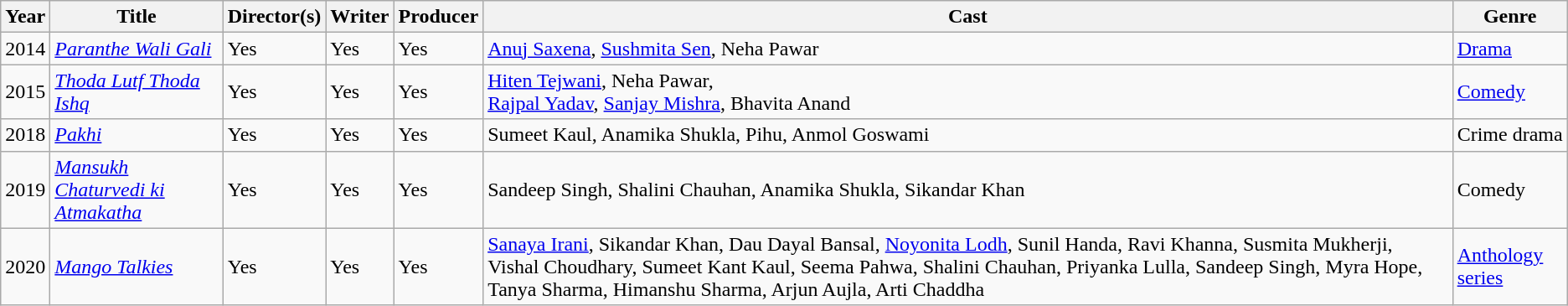<table class="wikitable sortable">
<tr>
<th>Year</th>
<th>Title</th>
<th>Director(s)</th>
<th>Writer</th>
<th>Producer</th>
<th>Cast</th>
<th>Genre</th>
</tr>
<tr>
<td>2014</td>
<td><em><a href='#'>Paranthe Wali Gali</a></em></td>
<td>Yes</td>
<td>Yes</td>
<td>Yes</td>
<td><a href='#'>Anuj Saxena</a>, <a href='#'>Sushmita Sen</a>, Neha Pawar</td>
<td><a href='#'>Drama</a></td>
</tr>
<tr>
<td>2015</td>
<td><em><a href='#'>Thoda Lutf Thoda Ishq</a></em></td>
<td>Yes</td>
<td>Yes</td>
<td>Yes</td>
<td><a href='#'>Hiten Tejwani</a>, Neha Pawar,<br><a href='#'>Rajpal Yadav</a>, <a href='#'>Sanjay Mishra</a>, Bhavita Anand</td>
<td><a href='#'>Comedy</a></td>
</tr>
<tr>
<td>2018</td>
<td><em><a href='#'>Pakhi</a></em></td>
<td>Yes</td>
<td>Yes</td>
<td>Yes</td>
<td>Sumeet Kaul, Anamika Shukla, Pihu, Anmol Goswami</td>
<td>Crime drama</td>
</tr>
<tr>
<td>2019</td>
<td><em><a href='#'>Mansukh Chaturvedi ki Atmakatha</a></em></td>
<td>Yes</td>
<td>Yes</td>
<td>Yes</td>
<td>Sandeep Singh, Shalini Chauhan, Anamika Shukla, Sikandar Khan</td>
<td>Comedy</td>
</tr>
<tr>
<td>2020</td>
<td><em><a href='#'>Mango Talkies</a></em></td>
<td>Yes</td>
<td>Yes</td>
<td>Yes</td>
<td><a href='#'>Sanaya Irani</a>, Sikandar Khan, Dau Dayal Bansal, <a href='#'>Noyonita Lodh</a>, Sunil Handa, Ravi Khanna, Susmita Mukherji, Vishal Choudhary, Sumeet Kant Kaul, Seema Pahwa, Shalini Chauhan, Priyanka Lulla, Sandeep Singh, Myra Hope, Tanya Sharma, Himanshu Sharma, Arjun Aujla, Arti Chaddha</td>
<td><a href='#'>Anthology series</a></td>
</tr>
</table>
